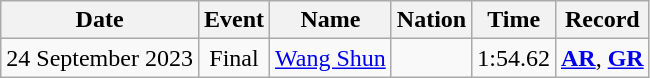<table class=wikitable style=text-align:center>
<tr>
<th>Date</th>
<th>Event</th>
<th>Name</th>
<th>Nation</th>
<th>Time</th>
<th>Record</th>
</tr>
<tr>
<td>24 September 2023</td>
<td>Final</td>
<td align=left><a href='#'>Wang Shun</a></td>
<td align=left></td>
<td>1:54.62</td>
<td><strong><a href='#'>AR</a></strong>, <strong><a href='#'>GR</a></strong></td>
</tr>
</table>
